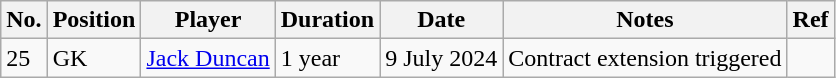<table class="wikitable">
<tr>
<th scope="col">No.</th>
<th scope="col">Position</th>
<th scope="col">Player</th>
<th scope="col">Duration</th>
<th scope="col">Date</th>
<th scope="col">Notes</th>
<th>Ref</th>
</tr>
<tr>
<td>25</td>
<td>GK</td>
<td><a href='#'>Jack Duncan</a></td>
<td>1 year</td>
<td>9 July 2024</td>
<td>Contract extension triggered</td>
<td></td>
</tr>
</table>
